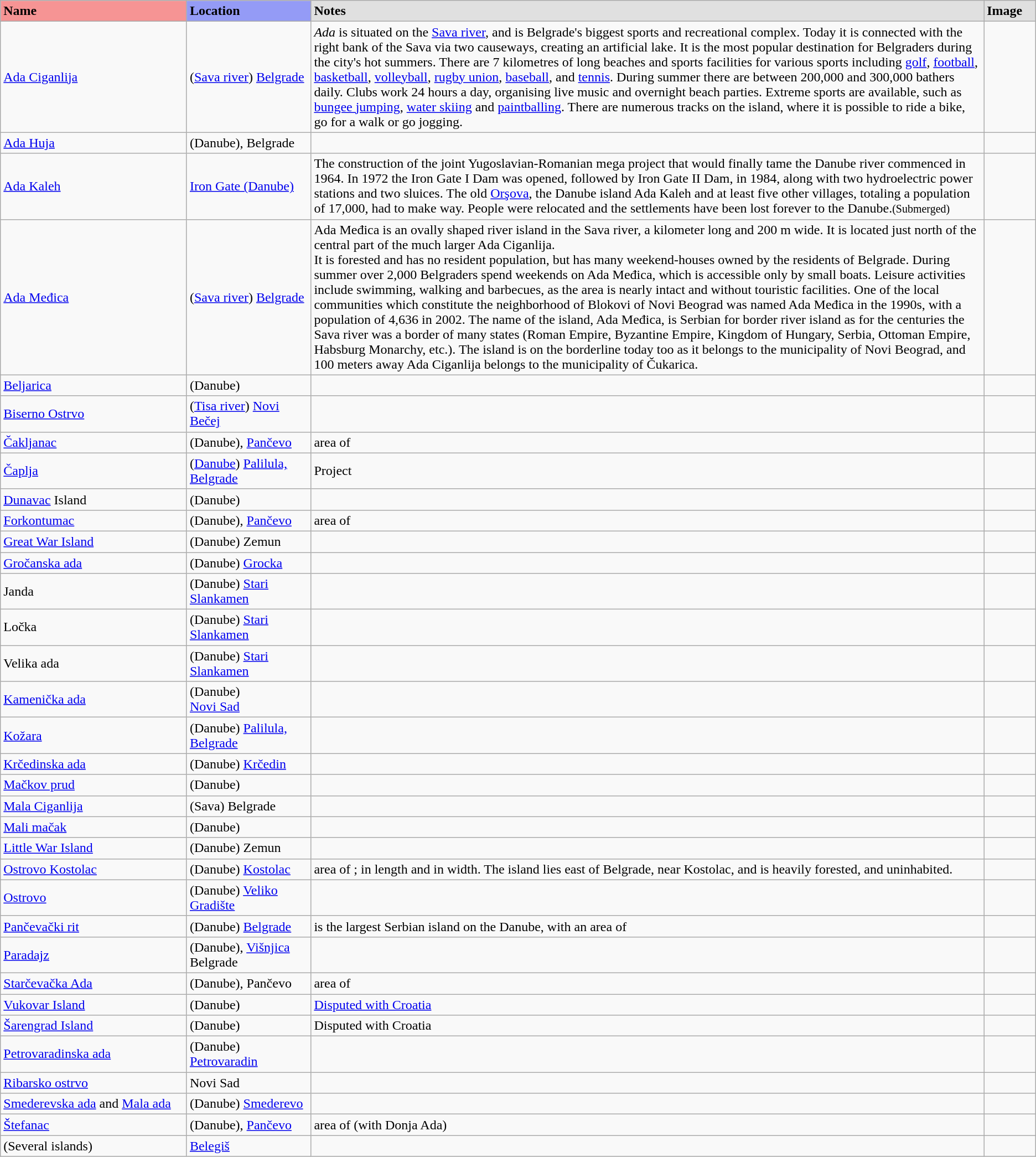<table class="wikitable">
<tr>
<td width="18%" bgcolor="#f69494"><strong>Name</strong></td>
<td width="12%" bgcolor="#949bf6"><strong>Location</strong></td>
<td width="65%" bgcolor="#e0e0e0"><strong>Notes</strong></td>
<td width="10%" bgcolor="#e0e0e0"><strong>Image</strong></td>
</tr>
<tr>
<td><a href='#'>Ada Ciganlija</a></td>
<td>(<a href='#'>Sava river</a>) <a href='#'>Belgrade</a></td>
<td><em>Ada</em> is situated on the <a href='#'>Sava river</a>, and is Belgrade's biggest sports and recreational complex. Today it is connected with the right bank of the Sava via two causeways, creating an artificial lake. It is the most popular destination for Belgraders during the city's hot summers. There are 7 kilometres of long beaches and sports facilities for various sports including <a href='#'>golf</a>, <a href='#'>football</a>, <a href='#'>basketball</a>, <a href='#'>volleyball</a>, <a href='#'>rugby union</a>, <a href='#'>baseball</a>, and <a href='#'>tennis</a>. During summer there are between 200,000 and 300,000 bathers daily. Clubs work 24 hours a day, organising live music and overnight beach parties. Extreme sports are available, such as <a href='#'>bungee jumping</a>, <a href='#'>water skiing</a> and <a href='#'>paintballing</a>. There are numerous tracks on the island, where it is possible to ride a bike, go for a walk or go jogging.</td>
<td><br></td>
</tr>
<tr>
<td><a href='#'>Ada Huja</a></td>
<td>(Danube), Belgrade</td>
<td></td>
<td></td>
</tr>
<tr>
<td><a href='#'>Ada Kaleh</a></td>
<td><a href='#'>Iron Gate (Danube)</a></td>
<td>The construction of the joint Yugoslavian-Romanian mega project that would finally tame the Danube river commenced in 1964. In 1972 the Iron Gate I Dam was opened, followed by Iron Gate II Dam, in 1984, along with two hydroelectric power stations and two sluices. The old <a href='#'>Orşova</a>, the Danube island Ada Kaleh and at least five other villages, totaling a population of 17,000, had to make way. People were relocated and the settlements have been lost forever to the Danube.<small>(Submerged)</small></td>
<td></td>
</tr>
<tr>
<td><a href='#'>Ada Međica</a></td>
<td>(<a href='#'>Sava river</a>) <a href='#'>Belgrade</a></td>
<td>Ada Međica is an ovally shaped river island in the Sava river, a kilometer long and 200 m wide. It is located just north of the central part of the much larger Ada Ciganlija.<br>It is forested and has no resident population, but has many weekend-houses owned by the residents of Belgrade. During summer over 2,000 Belgraders spend weekends on Ada Međica, which is accessible only by small boats. Leisure activities include swimming, walking and barbecues, as the area is nearly intact and without touristic facilities. One of the local communities which constitute the neighborhood of Blokovi of Novi Beograd was named Ada Međica in the 1990s, with a population of 4,636 in 2002.
The name of the island, Ada Međica, is Serbian for border river island as for the centuries the Sava river was a border of many states (Roman Empire, Byzantine Empire, Kingdom of Hungary, Serbia, Ottoman Empire, Habsburg Monarchy, etc.). The island is on the borderline today too as it belongs to the municipality of Novi Beograd, and 100 meters away Ada Ciganlija belongs to the municipality of Čukarica.</td>
<td></td>
</tr>
<tr>
<td><a href='#'>Beljarica</a></td>
<td>(Danube)</td>
<td></td>
<td></td>
</tr>
<tr>
<td><a href='#'>Biserno Ostrvo</a></td>
<td>(<a href='#'>Tisa river</a>) <a href='#'>Novi Bečej</a></td>
<td></td>
<td></td>
</tr>
<tr>
<td><a href='#'>Čakljanac</a></td>
<td>(Danube), <a href='#'>Pančevo</a></td>
<td>area of </td>
<td></td>
</tr>
<tr>
<td><a href='#'>Čaplja</a></td>
<td>(<a href='#'>Danube</a>) <a href='#'>Palilula, Belgrade</a></td>
<td>Project</td>
<td></td>
</tr>
<tr>
<td><a href='#'>Dunavac</a> Island</td>
<td>(Danube)</td>
<td></td>
<td></td>
</tr>
<tr>
<td><a href='#'>Forkontumac</a></td>
<td>(Danube), <a href='#'>Pančevo</a></td>
<td>area of </td>
<td></td>
</tr>
<tr>
<td><a href='#'>Great War Island</a></td>
<td>(Danube) Zemun</td>
<td></td>
<td></td>
</tr>
<tr>
<td><a href='#'>Gročanska ada</a></td>
<td>(Danube) <a href='#'>Grocka</a></td>
<td></td>
<td></td>
</tr>
<tr>
<td>Janda</td>
<td>(Danube) <a href='#'>Stari Slankamen</a></td>
<td></td>
<td></td>
</tr>
<tr>
<td>Ločka</td>
<td>(Danube) <a href='#'>Stari Slankamen</a></td>
<td></td>
<td></td>
</tr>
<tr>
<td>Velika ada</td>
<td>(Danube) <a href='#'>Stari Slankamen</a></td>
<td></td>
<td></td>
</tr>
<tr>
<td><a href='#'>Kamenička ada</a></td>
<td>(Danube)<br><a href='#'>Novi Sad</a></td>
<td></td>
<td></td>
</tr>
<tr>
<td><a href='#'>Kožara</a></td>
<td>(Danube) <a href='#'>Palilula, Belgrade</a></td>
<td></td>
<td></td>
</tr>
<tr>
<td><a href='#'>Krčedinska ada</a></td>
<td>(Danube) <a href='#'>Krčedin</a></td>
<td></td>
<td></td>
</tr>
<tr>
<td><a href='#'>Mačkov prud</a></td>
<td>(Danube)</td>
<td></td>
<td></td>
</tr>
<tr>
<td><a href='#'>Mala Ciganlija</a></td>
<td>(Sava) Belgrade</td>
<td></td>
<td></td>
</tr>
<tr>
<td><a href='#'>Mali mačak</a></td>
<td>(Danube)</td>
<td></td>
<td></td>
</tr>
<tr>
<td><a href='#'>Little War Island</a></td>
<td>(Danube) Zemun</td>
<td></td>
<td></td>
</tr>
<tr>
<td><a href='#'>Ostrovo Kostolac</a></td>
<td>(Danube) <a href='#'>Kostolac</a></td>
<td>area of  ;  in length and  in width. The island lies east of Belgrade, near Kostolac, and is heavily forested, and uninhabited.</td>
<td></td>
</tr>
<tr>
<td><a href='#'>Ostrovo</a></td>
<td>(Danube) <a href='#'>Veliko Gradište</a></td>
<td></td>
<td></td>
</tr>
<tr>
<td><a href='#'>Pančevački rit</a></td>
<td>(Danube) <a href='#'>Belgrade</a></td>
<td>is the largest Serbian island on the Danube, with an area of </td>
<td></td>
</tr>
<tr>
<td><a href='#'>Paradajz</a></td>
<td>(Danube), <a href='#'>Višnjica</a> Belgrade</td>
<td></td>
<td></td>
</tr>
<tr>
<td><a href='#'>Starčevačka Ada</a></td>
<td>(Danube), Pančevo</td>
<td>area of </td>
<td></td>
</tr>
<tr>
<td><a href='#'>Vukovar Island</a></td>
<td>(Danube)</td>
<td><a href='#'>Disputed with Croatia</a></td>
<td></td>
</tr>
<tr>
<td><a href='#'>Šarengrad Island</a></td>
<td>(Danube)</td>
<td>Disputed with Croatia</td>
<td></td>
</tr>
<tr>
<td><a href='#'>Petrovaradinska ada</a></td>
<td>(Danube)<br><a href='#'>Petrovaradin</a></td>
<td></td>
<td></td>
</tr>
<tr>
<td><a href='#'>Ribarsko ostrvo</a></td>
<td>Novi Sad</td>
<td></td>
<td></td>
</tr>
<tr>
<td><a href='#'>Smederevska ada</a> and <a href='#'>Mala ada</a></td>
<td>(Danube) <a href='#'>Smederevo</a></td>
<td></td>
<td></td>
</tr>
<tr>
<td><a href='#'>Štefanac</a></td>
<td>(Danube), <a href='#'>Pančevo</a></td>
<td>area of  (with Donja Ada)</td>
<td></td>
</tr>
<tr>
<td>(Several islands)</td>
<td><a href='#'>Belegiš</a></td>
<td></td>
<td></td>
</tr>
</table>
